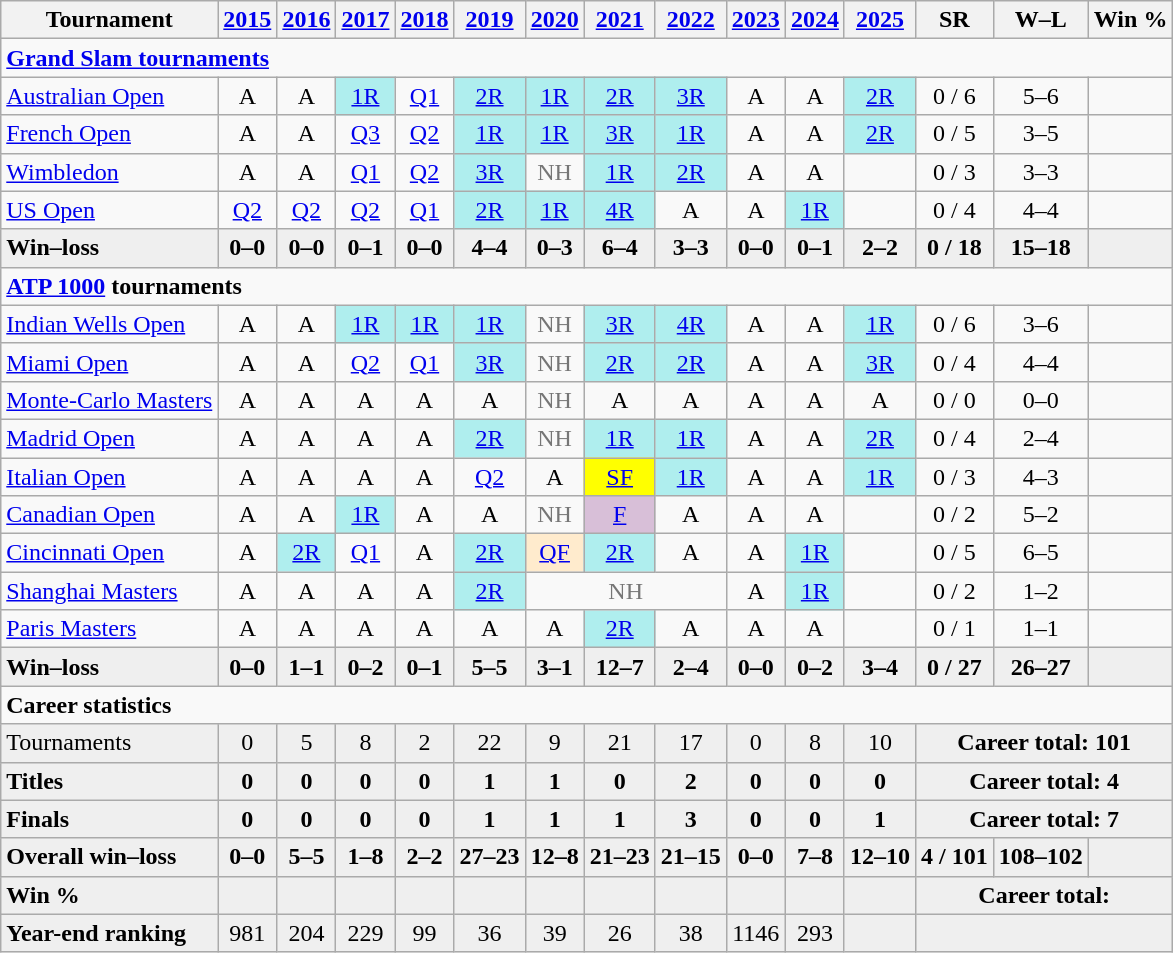<table class=wikitable style=text-align:center>
<tr>
<th>Tournament</th>
<th><a href='#'>2015</a></th>
<th><a href='#'>2016</a></th>
<th><a href='#'>2017</a></th>
<th><a href='#'>2018</a></th>
<th><a href='#'>2019</a></th>
<th><a href='#'>2020</a></th>
<th><a href='#'>2021</a></th>
<th><a href='#'>2022</a></th>
<th><a href='#'>2023</a></th>
<th><a href='#'>2024</a></th>
<th><a href='#'>2025</a></th>
<th>SR</th>
<th>W–L</th>
<th>Win %</th>
</tr>
<tr>
<td colspan="15" align="left"><strong><a href='#'>Grand Slam tournaments</a></strong></td>
</tr>
<tr>
<td align=left><a href='#'>Australian Open</a></td>
<td>A</td>
<td>A</td>
<td bgcolor=afeeee><a href='#'>1R</a></td>
<td><a href='#'>Q1</a></td>
<td bgcolor=afeeee><a href='#'>2R</a></td>
<td bgcolor=afeeee><a href='#'>1R</a></td>
<td bgcolor=afeeee><a href='#'>2R</a></td>
<td bgcolor=afeeee><a href='#'>3R</a></td>
<td>A</td>
<td>A</td>
<td bgcolor=afeeee><a href='#'>2R</a></td>
<td>0 / 6</td>
<td>5–6</td>
<td></td>
</tr>
<tr>
<td align=left><a href='#'>French Open</a></td>
<td>A</td>
<td>A</td>
<td><a href='#'>Q3</a></td>
<td><a href='#'>Q2</a></td>
<td bgcolor=afeeee><a href='#'>1R</a></td>
<td bgcolor=afeeee><a href='#'>1R</a></td>
<td bgcolor=afeeee><a href='#'>3R</a></td>
<td bgcolor=afeeee><a href='#'>1R</a></td>
<td>A</td>
<td>A</td>
<td bgcolor=afeeee><a href='#'>2R</a></td>
<td>0 / 5</td>
<td>3–5</td>
<td></td>
</tr>
<tr>
<td align=left><a href='#'>Wimbledon</a></td>
<td>A</td>
<td>A</td>
<td><a href='#'>Q1</a></td>
<td><a href='#'>Q2</a></td>
<td bgcolor=afeeee><a href='#'>3R</a></td>
<td style=color:#767676>NH</td>
<td bgcolor=afeeee><a href='#'>1R</a></td>
<td bgcolor=afeeee><a href='#'>2R</a></td>
<td>A</td>
<td>A</td>
<td></td>
<td>0 / 3</td>
<td>3–3</td>
<td></td>
</tr>
<tr>
<td align=left><a href='#'>US Open</a></td>
<td><a href='#'>Q2</a></td>
<td><a href='#'>Q2</a></td>
<td><a href='#'>Q2</a></td>
<td><a href='#'>Q1</a></td>
<td bgcolor=afeeee><a href='#'>2R</a></td>
<td bgcolor=afeeee><a href='#'>1R</a></td>
<td bgcolor=afeeee><a href='#'>4R</a></td>
<td>A</td>
<td>A</td>
<td bgcolor=afeeee><a href='#'>1R</a></td>
<td></td>
<td>0 / 4</td>
<td>4–4</td>
<td></td>
</tr>
<tr style=font-weight:bold;background:#efefef>
<td style=text-align:left>Win–loss</td>
<td>0–0</td>
<td>0–0</td>
<td>0–1</td>
<td>0–0</td>
<td>4–4</td>
<td>0–3</td>
<td>6–4</td>
<td>3–3</td>
<td>0–0</td>
<td>0–1</td>
<td>2–2</td>
<td>0 / 18</td>
<td>15–18</td>
<td></td>
</tr>
<tr>
<td colspan="15" align="left"><strong><a href='#'>ATP 1000</a> tournaments</strong></td>
</tr>
<tr>
<td align=left><a href='#'>Indian Wells Open</a></td>
<td>A</td>
<td>A</td>
<td bgcolor=afeeee><a href='#'>1R</a></td>
<td bgcolor=afeeee><a href='#'>1R</a></td>
<td bgcolor=afeeee><a href='#'>1R</a></td>
<td style=color:#767676>NH</td>
<td bgcolor=afeeee><a href='#'>3R</a></td>
<td bgcolor=afeeee><a href='#'>4R</a></td>
<td>A</td>
<td>A</td>
<td bgcolor=afeeee><a href='#'>1R</a></td>
<td>0 / 6</td>
<td>3–6</td>
<td></td>
</tr>
<tr>
<td align=left><a href='#'>Miami Open</a></td>
<td>A</td>
<td>A</td>
<td><a href='#'>Q2</a></td>
<td><a href='#'>Q1</a></td>
<td bgcolor=afeeee><a href='#'>3R</a></td>
<td style=color:#767676>NH</td>
<td bgcolor=afeeee><a href='#'>2R</a></td>
<td bgcolor=afeeee><a href='#'>2R</a></td>
<td>A</td>
<td>A</td>
<td bgcolor=afeeee><a href='#'>3R</a></td>
<td>0 / 4</td>
<td>4–4</td>
<td></td>
</tr>
<tr>
<td align=left><a href='#'>Monte-Carlo Masters</a></td>
<td>A</td>
<td>A</td>
<td>A</td>
<td>A</td>
<td>A</td>
<td style=color:#767676>NH</td>
<td>A</td>
<td>A</td>
<td>A</td>
<td>A</td>
<td>A</td>
<td>0 / 0</td>
<td>0–0</td>
<td></td>
</tr>
<tr>
<td align=left><a href='#'>Madrid Open</a></td>
<td>A</td>
<td>A</td>
<td>A</td>
<td>A</td>
<td bgcolor=afeeee><a href='#'>2R</a></td>
<td style=color:#767676>NH</td>
<td bgcolor=afeeee><a href='#'>1R</a></td>
<td bgcolor=afeeee><a href='#'>1R</a></td>
<td>A</td>
<td>A</td>
<td bgcolor=afeeee><a href='#'>2R</a></td>
<td>0 / 4</td>
<td>2–4</td>
<td></td>
</tr>
<tr>
<td align=left><a href='#'>Italian Open</a></td>
<td>A</td>
<td>A</td>
<td>A</td>
<td>A</td>
<td><a href='#'>Q2</a></td>
<td>A</td>
<td bgcolor=yellow><a href='#'>SF</a></td>
<td bgcolor=afeeee><a href='#'>1R</a></td>
<td>A</td>
<td>A</td>
<td bgcolor=afeeee><a href='#'>1R</a></td>
<td>0 / 3</td>
<td>4–3</td>
<td></td>
</tr>
<tr>
<td align=left><a href='#'>Canadian Open</a></td>
<td>A</td>
<td>A</td>
<td bgcolor=afeeee><a href='#'>1R</a></td>
<td>A</td>
<td>A</td>
<td style=color:#767676>NH</td>
<td bgcolor=thistle><a href='#'>F</a></td>
<td>A</td>
<td>A</td>
<td>A</td>
<td></td>
<td>0 / 2</td>
<td>5–2</td>
<td></td>
</tr>
<tr>
<td align=left><a href='#'>Cincinnati Open</a></td>
<td>A</td>
<td bgcolor=afeeee><a href='#'>2R</a></td>
<td><a href='#'>Q1</a></td>
<td>A</td>
<td bgcolor=afeeee><a href='#'>2R</a></td>
<td bgcolor=ffebcd><a href='#'>QF</a></td>
<td bgcolor=afeeee><a href='#'>2R</a></td>
<td>A</td>
<td>A</td>
<td bgcolor=afeeee><a href='#'>1R</a></td>
<td></td>
<td>0 / 5</td>
<td>6–5</td>
<td></td>
</tr>
<tr>
<td align=left><a href='#'>Shanghai Masters</a></td>
<td>A</td>
<td>A</td>
<td>A</td>
<td>A</td>
<td bgcolor=afeeee><a href='#'>2R</a></td>
<td colspan=3 style=color:#767676>NH</td>
<td>A</td>
<td bgcolor=afeeee><a href='#'>1R</a></td>
<td></td>
<td>0 / 2</td>
<td>1–2</td>
<td></td>
</tr>
<tr>
<td align=left><a href='#'>Paris Masters</a></td>
<td>A</td>
<td>A</td>
<td>A</td>
<td>A</td>
<td>A</td>
<td>A</td>
<td bgcolor=afeeee><a href='#'>2R</a></td>
<td>A</td>
<td>A</td>
<td>A</td>
<td></td>
<td>0 / 1</td>
<td>1–1</td>
<td></td>
</tr>
<tr style=font-weight:bold;background:#efefef>
<td style=text-align:left>Win–loss</td>
<td>0–0</td>
<td>1–1</td>
<td>0–2</td>
<td>0–1</td>
<td>5–5</td>
<td>3–1</td>
<td>12–7</td>
<td>2–4</td>
<td>0–0</td>
<td>0–2</td>
<td>3–4</td>
<td>0 / 27</td>
<td>26–27</td>
<td></td>
</tr>
<tr>
<td colspan="15" align="left"><strong>Career statistics</strong></td>
</tr>
<tr style="background:#efefef">
<td align="left">Tournaments</td>
<td>0</td>
<td>5</td>
<td>8</td>
<td>2</td>
<td>22</td>
<td>9</td>
<td>21</td>
<td>17</td>
<td>0</td>
<td>8</td>
<td>10</td>
<td colspan="3"><strong>Career total: 101</strong></td>
</tr>
<tr style=font-weight:bold;background:#efefef>
<td style=text-align:left>Titles</td>
<td>0</td>
<td>0</td>
<td>0</td>
<td>0</td>
<td>1</td>
<td>1</td>
<td>0</td>
<td>2</td>
<td>0</td>
<td>0</td>
<td>0</td>
<td colspan=3><strong>Career total: 4</strong></td>
</tr>
<tr style=font-weight:bold;background:#efefef>
<td style=text-align:left>Finals</td>
<td>0</td>
<td>0</td>
<td>0</td>
<td>0</td>
<td>1</td>
<td>1</td>
<td>1</td>
<td>3</td>
<td>0</td>
<td>0</td>
<td>1</td>
<td colspan=3><strong>Career total: 7</strong></td>
</tr>
<tr style=font-weight:bold;background:#efefef>
<td style=text-align:left>Overall win–loss</td>
<td>0–0</td>
<td>5–5</td>
<td>1–8</td>
<td>2–2</td>
<td>27–23</td>
<td>12–8</td>
<td>21–23</td>
<td>21–15</td>
<td>0–0</td>
<td>7–8</td>
<td>12–10</td>
<td>4 / 101</td>
<td>108–102</td>
<td></td>
</tr>
<tr style=background:#efefef>
<td style=text-align:left><strong>Win %</strong></td>
<td><strong></strong></td>
<td><strong></strong></td>
<td><strong></strong></td>
<td><strong></strong></td>
<td><strong></strong></td>
<td><strong></strong></td>
<td><strong></strong></td>
<td><strong></strong></td>
<td><strong></strong></td>
<td><strong></strong></td>
<td><strong></strong></td>
<td colspan="3"><strong>Career total: </strong></td>
</tr>
<tr style=background:#efefef>
<td align=left><strong>Year-end ranking</strong></td>
<td>981</td>
<td>204</td>
<td>229</td>
<td>99</td>
<td>36</td>
<td>39</td>
<td>26</td>
<td>38</td>
<td>1146</td>
<td>293</td>
<td></td>
<td colspan=3></td>
</tr>
</table>
